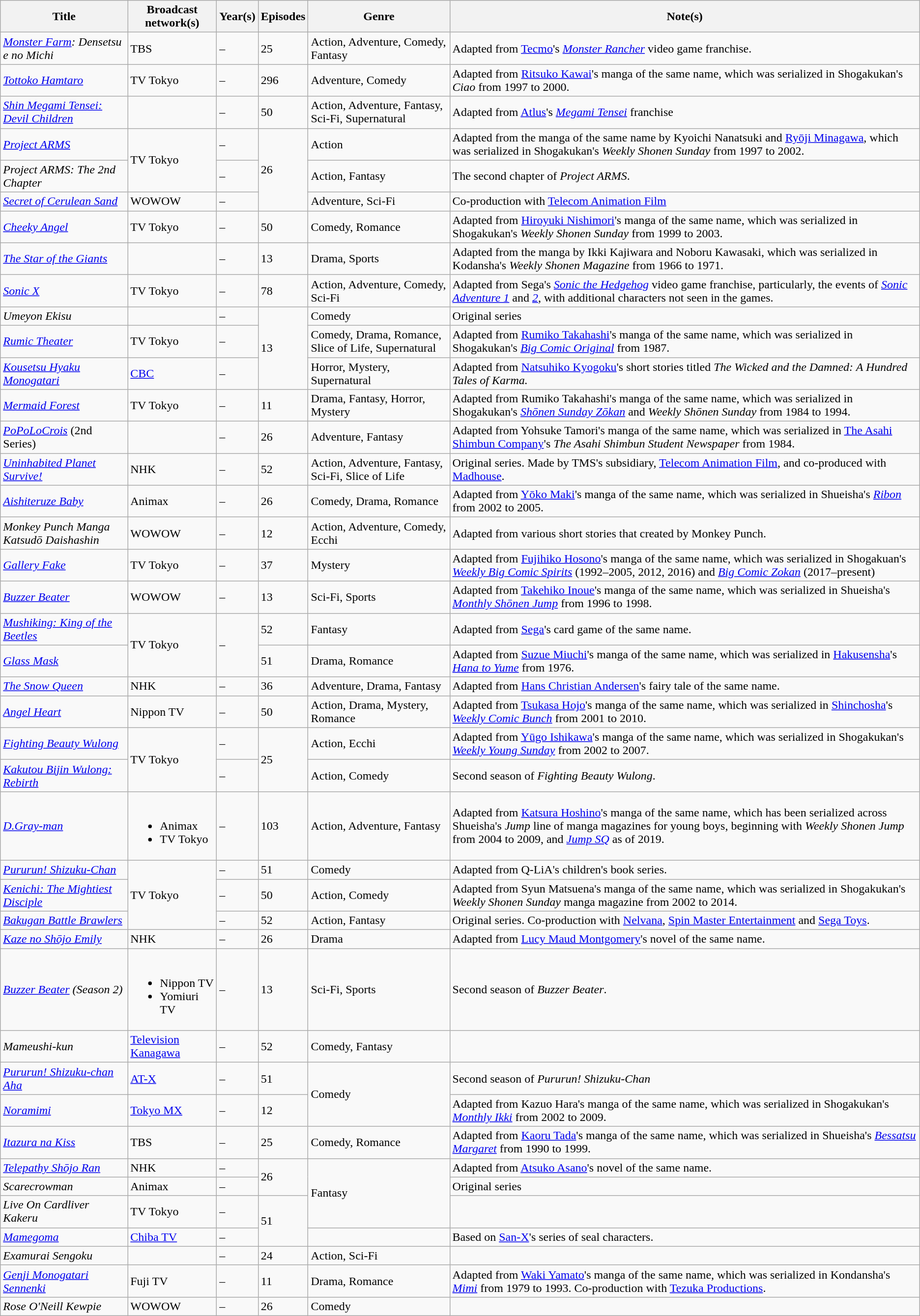<table class="wikitable sortable">
<tr>
<th>Title</th>
<th>Broadcast network(s)</th>
<th>Year(s)</th>
<th>Episodes</th>
<th>Genre</th>
<th>Note(s)</th>
</tr>
<tr>
<td><em><a href='#'>Monster Farm</a>: Densetsu e no Michi</em></td>
<td>TBS</td>
<td> – </td>
<td>25</td>
<td>Action, Adventure, Comedy, Fantasy</td>
<td>Adapted from <a href='#'>Tecmo</a>'s <em><a href='#'>Monster Rancher</a></em> video game franchise.</td>
</tr>
<tr>
<td><em><a href='#'>Tottoko Hamtaro</a></em></td>
<td>TV Tokyo</td>
<td> – </td>
<td>296</td>
<td>Adventure, Comedy</td>
<td>Adapted from <a href='#'>Ritsuko Kawai</a>'s manga of the same name, which was serialized in Shogakukan's <em>Ciao</em> from 1997 to 2000.</td>
</tr>
<tr>
<td><em><a href='#'>Shin Megami Tensei: Devil Children</a></em></td>
<td></td>
<td> – </td>
<td>50</td>
<td>Action, Adventure, Fantasy, Sci-Fi, Supernatural</td>
<td>Adapted from <a href='#'>Atlus</a>'s <em><a href='#'>Megami Tensei</a></em> franchise</td>
</tr>
<tr>
<td><em><a href='#'>Project ARMS</a></em></td>
<td rowspan="2">TV Tokyo</td>
<td> – </td>
<td rowspan="3">26</td>
<td>Action</td>
<td>Adapted from the manga of the same name by Kyoichi Nanatsuki and <a href='#'>Ryōji Minagawa</a>, which was serialized in Shogakukan's <em>Weekly Shonen Sunday</em> from 1997 to 2002.</td>
</tr>
<tr>
<td><em>Project ARMS: The 2nd Chapter</em></td>
<td> – </td>
<td>Action, Fantasy</td>
<td>The second chapter of <em>Project ARMS</em>.</td>
</tr>
<tr>
<td><em><a href='#'>Secret of Cerulean Sand</a></em></td>
<td>WOWOW</td>
<td> – </td>
<td>Adventure, Sci-Fi</td>
<td>Co-production with <a href='#'>Telecom Animation Film</a></td>
</tr>
<tr>
<td><em><a href='#'>Cheeky Angel</a></em></td>
<td>TV Tokyo</td>
<td> – </td>
<td>50</td>
<td>Comedy, Romance</td>
<td>Adapted from <a href='#'>Hiroyuki Nishimori</a>'s manga of the same name, which was serialized in Shogakukan's <em>Weekly Shonen Sunday</em> from 1999 to 2003.</td>
</tr>
<tr>
<td><em><a href='#'>The Star of the Giants</a></em></td>
<td></td>
<td> – </td>
<td>13</td>
<td>Drama, Sports</td>
<td>Adapted from the manga by Ikki Kajiwara and Noboru Kawasaki, which was serialized in Kodansha's <em>Weekly Shonen Magazine</em> from 1966 to 1971.</td>
</tr>
<tr>
<td><em><a href='#'>Sonic X</a></em></td>
<td>TV Tokyo</td>
<td> – </td>
<td>78</td>
<td>Action, Adventure, Comedy, Sci-Fi</td>
<td>Adapted from Sega's <em><a href='#'>Sonic the Hedgehog</a></em> video game franchise, particularly, the events of <em><a href='#'>Sonic Adventure 1</a></em> and <em><a href='#'>2</a></em>, with additional characters not seen in the games.</td>
</tr>
<tr>
<td><em>Umeyon Ekisu</em></td>
<td></td>
<td> – </td>
<td rowspan="3">13</td>
<td>Comedy</td>
<td>Original series</td>
</tr>
<tr>
<td><em><a href='#'>Rumic Theater</a></em></td>
<td>TV Tokyo</td>
<td> – </td>
<td>Comedy, Drama, Romance, Slice of Life, Supernatural</td>
<td>Adapted from <a href='#'>Rumiko Takahashi</a>'s manga of the same name, which was serialized in Shogakukan's <em><a href='#'>Big Comic Original</a></em> from 1987.</td>
</tr>
<tr>
<td><em><a href='#'>Kousetsu Hyaku Monogatari</a></em></td>
<td><a href='#'>CBC</a></td>
<td> – </td>
<td>Horror, Mystery, Supernatural</td>
<td>Adapted from <a href='#'>Natsuhiko Kyogoku</a>'s short stories titled <em>The Wicked and the Damned: A Hundred Tales of Karma.</em></td>
</tr>
<tr>
<td><em><a href='#'>Mermaid Forest</a></em></td>
<td>TV Tokyo</td>
<td> – </td>
<td>11</td>
<td>Drama, Fantasy, Horror, Mystery</td>
<td>Adapted from Rumiko Takahashi's manga of the same name, which was serialized in Shogakukan's <em><a href='#'>Shōnen Sunday Zōkan</a></em> and <em>Weekly Shōnen Sunday</em> from 1984 to 1994.</td>
</tr>
<tr>
<td><em><a href='#'>PoPoLoCrois</a></em> (2nd Series)</td>
<td></td>
<td> – </td>
<td>26</td>
<td>Adventure, Fantasy</td>
<td>Adapted from Yohsuke Tamori's manga of the same name, which was serialized in <a href='#'>The Asahi Shimbun Company</a>'s <em>The Asahi Shimbun Student Newspaper</em> from 1984.</td>
</tr>
<tr>
<td><em><a href='#'>Uninhabited Planet Survive!</a></em></td>
<td>NHK</td>
<td> – </td>
<td>52</td>
<td>Action, Adventure, Fantasy, Sci-Fi, Slice of Life</td>
<td>Original series. Made by TMS's subsidiary, <a href='#'>Telecom Animation Film</a>, and co-produced with <a href='#'>Madhouse</a>.</td>
</tr>
<tr>
<td><em><a href='#'>Aishiteruze Baby</a></em></td>
<td>Animax</td>
<td> – </td>
<td>26</td>
<td>Comedy, Drama, Romance</td>
<td>Adapted from <a href='#'>Yōko Maki</a>'s manga of the same name, which was serialized in Shueisha's <em><a href='#'>Ribon</a></em> from 2002 to 2005.</td>
</tr>
<tr>
<td><em>Monkey Punch Manga Katsudō Daishashin</em></td>
<td>WOWOW</td>
<td> – </td>
<td>12</td>
<td>Action, Adventure, Comedy, Ecchi</td>
<td>Adapted from various short stories that created by Monkey Punch.</td>
</tr>
<tr>
<td><em><a href='#'>Gallery Fake</a></em></td>
<td>TV Tokyo</td>
<td> – </td>
<td>37</td>
<td>Mystery</td>
<td>Adapted from <a href='#'>Fujihiko Hosono</a>'s manga of the same name, which was serialized in Shogakuan's <em><a href='#'>Weekly Big Comic Spirits</a></em> (1992–2005, 2012, 2016) and <a href='#'><em>Big Comic Zokan</em></a> (2017–present)</td>
</tr>
<tr>
<td><em><a href='#'>Buzzer Beater</a></em></td>
<td>WOWOW</td>
<td> – </td>
<td>13</td>
<td>Sci-Fi, Sports</td>
<td>Adapted from <a href='#'>Takehiko Inoue</a>'s manga of the same name, which was serialized in Shueisha's <em><a href='#'>Monthly Shōnen Jump</a></em> from 1996 to 1998.</td>
</tr>
<tr>
<td><em><a href='#'>Mushiking: King of the Beetles</a></em></td>
<td rowspan="2">TV Tokyo</td>
<td rowspan="2"> – </td>
<td>52</td>
<td>Fantasy</td>
<td>Adapted from <a href='#'>Sega</a>'s card game of the same name.</td>
</tr>
<tr>
<td><em><a href='#'>Glass Mask</a></em></td>
<td>51</td>
<td>Drama, Romance</td>
<td>Adapted from <a href='#'>Suzue Miuchi</a>'s manga of the same name, which was serialized in <a href='#'>Hakusensha</a>'s <em><a href='#'>Hana to Yume</a></em> from 1976.</td>
</tr>
<tr>
<td><em><a href='#'>The Snow Queen</a></em></td>
<td>NHK</td>
<td> – </td>
<td>36</td>
<td>Adventure, Drama, Fantasy</td>
<td>Adapted from <a href='#'>Hans Christian Andersen</a>'s fairy tale of the same name.</td>
</tr>
<tr>
<td><em><a href='#'>Angel Heart</a></em></td>
<td>Nippon TV</td>
<td> – </td>
<td>50</td>
<td>Action, Drama, Mystery, Romance</td>
<td>Adapted from <a href='#'>Tsukasa Hojo</a>'s manga of the same name, which was serialized in <a href='#'>Shinchosha</a>'s <em><a href='#'>Weekly Comic Bunch</a></em> from 2001 to 2010.</td>
</tr>
<tr>
<td><em><a href='#'>Fighting Beauty Wulong</a></em></td>
<td rowspan="2">TV Tokyo</td>
<td> – </td>
<td rowspan="2">25</td>
<td>Action, Ecchi</td>
<td>Adapted from <a href='#'>Yūgo Ishikawa</a>'s manga of the same name, which was serialized in Shogakukan's <em><a href='#'>Weekly Young Sunday</a></em> from 2002 to 2007.</td>
</tr>
<tr>
<td><a href='#'><em>Kakutou Bijin Wulong: Rebirth</em></a></td>
<td> – </td>
<td>Action, Comedy</td>
<td>Second season of <em>Fighting Beauty Wulong</em>.</td>
</tr>
<tr>
<td><em><a href='#'>D.Gray-man</a></em></td>
<td><br><ul><li>Animax</li><li>TV Tokyo</li></ul></td>
<td> – </td>
<td>103</td>
<td>Action, Adventure, Fantasy</td>
<td>Adapted from <a href='#'>Katsura Hoshino</a>'s manga of the same name, which has been serialized across Shueisha's <em>Jump</em> line of manga magazines for young boys, beginning with <em>Weekly Shonen Jump</em> from 2004 to 2009, and <em><a href='#'>Jump SQ</a></em> as of 2019.</td>
</tr>
<tr>
<td><em><a href='#'>Pururun! Shizuku-Chan</a></em></td>
<td rowspan="3">TV Tokyo</td>
<td> – </td>
<td>51</td>
<td>Comedy</td>
<td>Adapted from Q-LiA's children's book series.</td>
</tr>
<tr>
<td><em><a href='#'>Kenichi: The Mightiest Disciple</a></em></td>
<td> – </td>
<td>50</td>
<td>Action, Comedy</td>
<td>Adapted from Syun Matsuena's manga of the same name, which was serialized in Shogakukan's <em>Weekly Shonen Sunday</em> manga magazine from 2002 to 2014.</td>
</tr>
<tr>
<td><em><a href='#'>Bakugan Battle Brawlers</a></em></td>
<td> – </td>
<td>52</td>
<td>Action, Fantasy</td>
<td>Original series. Co-production with <a href='#'>Nelvana</a>, <a href='#'>Spin Master Entertainment</a> and <a href='#'>Sega Toys</a>.</td>
</tr>
<tr>
<td><em><a href='#'>Kaze no Shōjo Emily</a></em></td>
<td>NHK</td>
<td> – </td>
<td>26</td>
<td>Drama</td>
<td>Adapted from <a href='#'>Lucy Maud Montgomery</a>'s novel of the same name.</td>
</tr>
<tr>
<td><a href='#'><em>Buzzer Beater</em></a> <em>(Season 2)</em></td>
<td><br><ul><li>Nippon TV</li><li>Yomiuri TV</li></ul></td>
<td> – </td>
<td>13</td>
<td>Sci-Fi, Sports</td>
<td>Second season of <em>Buzzer Beater</em>.</td>
</tr>
<tr>
<td><em>Mameushi-kun</em></td>
<td><a href='#'>Television Kanagawa</a></td>
<td> – </td>
<td>52</td>
<td>Comedy, Fantasy</td>
<td></td>
</tr>
<tr>
<td><em><a href='#'>Pururun! Shizuku-chan Aha</a></em></td>
<td><a href='#'>AT-X</a></td>
<td> – </td>
<td>51</td>
<td rowspan="2">Comedy</td>
<td>Second season of <em>Pururun! Shizuku-Chan</em></td>
</tr>
<tr>
<td><em><a href='#'>Noramimi</a></em></td>
<td><a href='#'>Tokyo MX</a></td>
<td> – </td>
<td>12</td>
<td>Adapted from Kazuo Hara's manga of the same name, which was serialized in Shogakukan's <em><a href='#'>Monthly Ikki</a></em> from 2002 to 2009.</td>
</tr>
<tr>
<td><em><a href='#'>Itazura na Kiss</a></em></td>
<td>TBS</td>
<td> – </td>
<td>25</td>
<td>Comedy, Romance</td>
<td>Adapted from <a href='#'>Kaoru Tada</a>'s manga of the same name, which was serialized in Shueisha's <em><a href='#'>Bessatsu Margaret</a></em> from 1990 to 1999.</td>
</tr>
<tr>
<td><em><a href='#'>Telepathy Shōjo Ran</a></em></td>
<td>NHK</td>
<td> – </td>
<td rowspan="2">26</td>
<td rowspan="3">Fantasy</td>
<td>Adapted from <a href='#'>Atsuko Asano</a>'s novel of the same name.</td>
</tr>
<tr>
<td><em>Scarecrowman</em></td>
<td>Animax</td>
<td> – </td>
<td>Original series</td>
</tr>
<tr>
<td><em>Live On Cardliver Kakeru</em></td>
<td>TV Tokyo</td>
<td> – </td>
<td rowspan="2">51</td>
<td></td>
</tr>
<tr>
<td><em><a href='#'>Mamegoma</a></em></td>
<td><a href='#'>Chiba TV</a></td>
<td> – </td>
<td></td>
<td>Based on <a href='#'>San-X</a>'s series of seal characters.</td>
</tr>
<tr>
<td><em>Examurai Sengoku</em></td>
<td></td>
<td> – </td>
<td>24</td>
<td>Action, Sci-Fi</td>
<td></td>
</tr>
<tr>
<td><em><a href='#'>Genji Monogatari Sennenki</a></em></td>
<td>Fuji TV</td>
<td> – </td>
<td>11</td>
<td>Drama, Romance</td>
<td>Adapted from <a href='#'>Waki Yamato</a>'s manga of the same name, which was serialized in Kondansha's <em><a href='#'>Mimi</a></em> from 1979 to 1993. Co-production with <a href='#'>Tezuka Productions</a>.</td>
</tr>
<tr>
<td><em>Rose O'Neill Kewpie</em></td>
<td>WOWOW</td>
<td> – </td>
<td>26</td>
<td>Comedy</td>
<td></td>
</tr>
</table>
